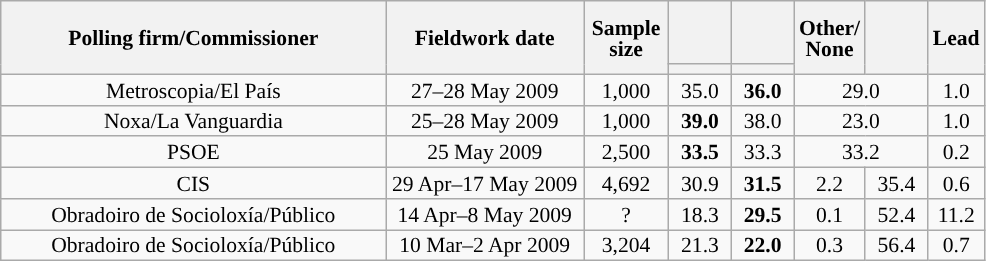<table class="wikitable collapsible collapsed" style="text-align:center; font-size:90%; line-height:14px;">
<tr style="height:42px;">
<th style="width:250px;" rowspan="2">Polling firm/Commissioner</th>
<th style="width:125px;" rowspan="2">Fieldwork date</th>
<th style="width:50px;" rowspan="2">Sample size</th>
<th style="width:35px;"></th>
<th style="width:35px;"></th>
<th style="width:35px;" rowspan="2">Other/<br>None</th>
<th style="width:35px;" rowspan="2"></th>
<th style="width:30px;" rowspan="2">Lead</th>
</tr>
<tr>
<th style="color:inherit;background:"></th>
<th style="color:inherit;background:"></th>
</tr>
<tr>
<td>Metroscopia/El País</td>
<td>27–28 May 2009</td>
<td>1,000</td>
<td>35.0</td>
<td><strong>36.0</strong></td>
<td colspan="2">29.0</td>
<td style="background:">1.0</td>
</tr>
<tr>
<td>Noxa/La Vanguardia</td>
<td>25–28 May 2009</td>
<td>1,000</td>
<td><strong>39.0</strong></td>
<td>38.0</td>
<td colspan="2">23.0</td>
<td style="background:">1.0</td>
</tr>
<tr>
<td>PSOE</td>
<td>25 May 2009</td>
<td>2,500</td>
<td><strong>33.5</strong></td>
<td>33.3</td>
<td colspan="2">33.2</td>
<td style="background:">0.2</td>
</tr>
<tr>
<td>CIS</td>
<td>29 Apr–17 May 2009</td>
<td>4,692</td>
<td>30.9</td>
<td><strong>31.5</strong></td>
<td>2.2</td>
<td>35.4</td>
<td style="background:">0.6</td>
</tr>
<tr>
<td>Obradoiro de Socioloxía/Público</td>
<td>14 Apr–8 May 2009</td>
<td>?</td>
<td>18.3</td>
<td><strong>29.5</strong></td>
<td>0.1</td>
<td>52.4</td>
<td style="background:">11.2</td>
</tr>
<tr>
<td>Obradoiro de Socioloxía/Público</td>
<td>10 Mar–2 Apr 2009</td>
<td>3,204</td>
<td>21.3</td>
<td><strong>22.0</strong></td>
<td>0.3</td>
<td>56.4</td>
<td style="background:">0.7</td>
</tr>
</table>
